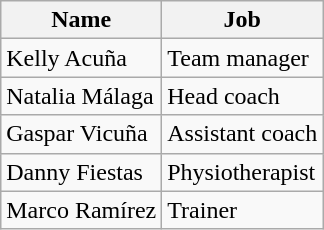<table class="wikitable">
<tr>
<th>Name</th>
<th>Job</th>
</tr>
<tr>
<td> Kelly Acuña</td>
<td>Team manager</td>
</tr>
<tr>
<td> Natalia Málaga</td>
<td>Head coach</td>
</tr>
<tr>
<td> Gaspar Vicuña</td>
<td>Assistant coach</td>
</tr>
<tr>
<td> Danny Fiestas</td>
<td>Physiotherapist</td>
</tr>
<tr>
<td> Marco Ramírez</td>
<td>Trainer</td>
</tr>
</table>
